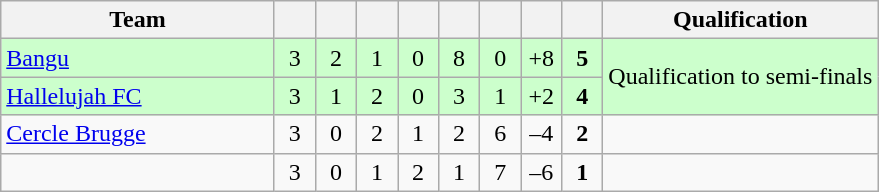<table class="wikitable" style="text-align:center;">
<tr>
<th width=175>Team</th>
<th width=20></th>
<th width=20></th>
<th width=20></th>
<th width=20></th>
<th width=20></th>
<th width=20></th>
<th width=20></th>
<th width=20></th>
<th>Qualification</th>
</tr>
<tr bgcolor="#ccffcc">
<td align="left"> <a href='#'>Bangu</a></td>
<td>3</td>
<td>2</td>
<td>1</td>
<td>0</td>
<td>8</td>
<td>0</td>
<td>+8</td>
<td><strong>5</strong></td>
<td rowspan="2">Qualification to semi-finals</td>
</tr>
<tr bgcolor="#ccffcc">
<td align="left"> <a href='#'>Hallelujah FC</a></td>
<td>3</td>
<td>1</td>
<td>2</td>
<td>0</td>
<td>3</td>
<td>1</td>
<td>+2</td>
<td><strong>4</strong></td>
</tr>
<tr>
<td align="left"> <a href='#'>Cercle Brugge</a></td>
<td>3</td>
<td>0</td>
<td>2</td>
<td>1</td>
<td>2</td>
<td>6</td>
<td>–4</td>
<td><strong>2</strong></td>
<td></td>
</tr>
<tr>
<td align="left"></td>
<td>3</td>
<td>0</td>
<td>1</td>
<td>2</td>
<td>1</td>
<td>7</td>
<td>–6</td>
<td><strong>1</strong></td>
<td></td>
</tr>
</table>
